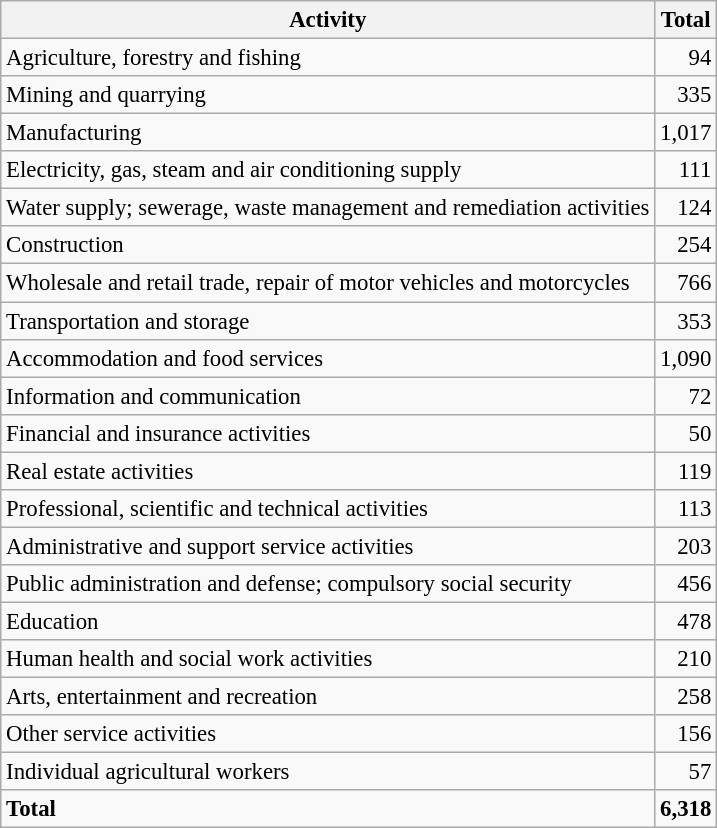<table class="wikitable sortable" style="font-size:95%;">
<tr>
<th>Activity</th>
<th>Total</th>
</tr>
<tr>
<td>Agriculture, forestry and fishing</td>
<td align="right">94</td>
</tr>
<tr>
<td>Mining and quarrying</td>
<td align="right">335</td>
</tr>
<tr>
<td>Manufacturing</td>
<td align="right">1,017</td>
</tr>
<tr>
<td>Electricity, gas, steam and air conditioning supply</td>
<td align="right">111</td>
</tr>
<tr>
<td>Water supply; sewerage, waste management and remediation activities</td>
<td align="right">124</td>
</tr>
<tr>
<td>Construction</td>
<td align="right">254</td>
</tr>
<tr>
<td>Wholesale and retail trade, repair of motor vehicles and motorcycles</td>
<td align="right">766</td>
</tr>
<tr>
<td>Transportation and storage</td>
<td align="right">353</td>
</tr>
<tr>
<td>Accommodation and food services</td>
<td align="right">1,090</td>
</tr>
<tr>
<td>Information and communication</td>
<td align="right">72</td>
</tr>
<tr>
<td>Financial and insurance activities</td>
<td align="right">50</td>
</tr>
<tr>
<td>Real estate activities</td>
<td align="right">119</td>
</tr>
<tr>
<td>Professional, scientific and technical activities</td>
<td align="right">113</td>
</tr>
<tr>
<td>Administrative and support service activities</td>
<td align="right">203</td>
</tr>
<tr>
<td>Public administration and defense; compulsory social security</td>
<td align="right">456</td>
</tr>
<tr>
<td>Education</td>
<td align="right">478</td>
</tr>
<tr>
<td>Human health and social work activities</td>
<td align="right">210</td>
</tr>
<tr>
<td>Arts, entertainment and recreation</td>
<td align="right">258</td>
</tr>
<tr>
<td>Other service activities</td>
<td align="right">156</td>
</tr>
<tr>
<td>Individual agricultural workers</td>
<td align="right">57</td>
</tr>
<tr class="sortbottom">
<td><strong>Total</strong></td>
<td align="right"><strong>6,318</strong></td>
</tr>
</table>
